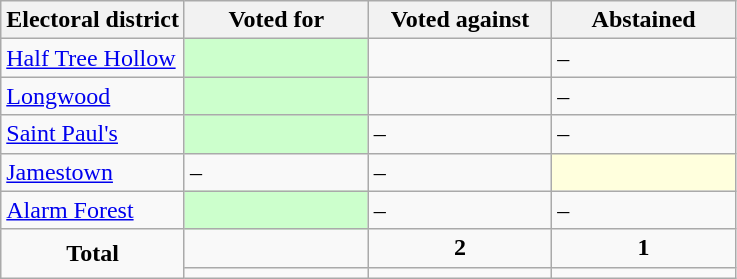<table class="wikitable">
<tr>
<th>Electoral district</th>
<th style="width:25%;">Voted for</th>
<th style="width:25%;">Voted against</th>
<th style="width:25%;">Abstained</th>
</tr>
<tr>
<td><a href='#'>Half Tree Hollow</a></td>
<td style="background-color:#CCFFCC;"></td>
<td></td>
<td>–</td>
</tr>
<tr>
<td><a href='#'>Longwood</a></td>
<td style="background-color:#CCFFCC;"></td>
<td></td>
<td>–</td>
</tr>
<tr>
<td><a href='#'>Saint Paul's</a></td>
<td style="background-color:#CCFFCC;"></td>
<td>–</td>
<td>–</td>
</tr>
<tr>
<td><a href='#'>Jamestown</a></td>
<td>–</td>
<td>–</td>
<td style="background-color:#FFD;"></td>
</tr>
<tr>
<td><a href='#'>Alarm Forest</a></td>
<td style="background-color:#CCFFCC;"></td>
<td>–</td>
<td>–</td>
</tr>
<tr>
<td style="text-align:center;" rowspan="2"><strong>Total</strong></td>
<td></td>
<td style="text-align:center;"><strong>2</strong></td>
<td style="text-align:center;"><strong>1</strong></td>
</tr>
<tr>
<td style="text-align:center;"></td>
<td style="text-align:center;"></td>
<td style="text-align:center;"></td>
</tr>
</table>
